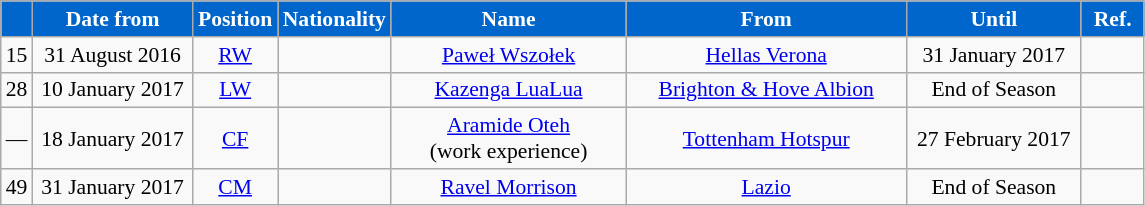<table class="wikitable"  style="text-align:center; font-size:90%; ">
<tr>
<th style="background:#0066CC; color:#FFFFFF; width:10px;"></th>
<th style="background:#0066CC; color:#FFFFFF; width:100px;">Date from</th>
<th style="background:#0066CC; color:#FFFFFF; width:50px;">Position</th>
<th style="background:#0066CC; color:#FFFFFF; width:50px;">Nationality</th>
<th style="background:#0066CC; color:#FFFFFF; width:150px;">Name</th>
<th style="background:#0066CC; color:#FFFFFF; width:180px;">From</th>
<th style="background:#0066CC; color:#FFFFFF; width:110px;">Until</th>
<th style="background:#0066CC; color:#FFFFFF; width:35px;">Ref.</th>
</tr>
<tr>
<td>15</td>
<td>31 August 2016</td>
<td><a href='#'>RW</a></td>
<td></td>
<td><a href='#'>Paweł Wszołek</a></td>
<td><a href='#'>Hellas Verona</a></td>
<td>31 January 2017</td>
<td></td>
</tr>
<tr>
<td>28</td>
<td>10 January 2017</td>
<td><a href='#'>LW</a></td>
<td></td>
<td><a href='#'>Kazenga LuaLua</a></td>
<td><a href='#'>Brighton & Hove Albion</a></td>
<td>End of Season</td>
<td></td>
</tr>
<tr>
<td>—</td>
<td>18 January 2017</td>
<td><a href='#'>CF</a></td>
<td></td>
<td><a href='#'>Aramide Oteh</a><br>(work experience)</td>
<td><a href='#'>Tottenham Hotspur</a></td>
<td>27 February 2017</td>
<td></td>
</tr>
<tr>
<td>49</td>
<td>31 January 2017</td>
<td><a href='#'>CM</a></td>
<td></td>
<td><a href='#'>Ravel Morrison</a></td>
<td><a href='#'>Lazio</a></td>
<td>End of Season</td>
<td></td>
</tr>
</table>
